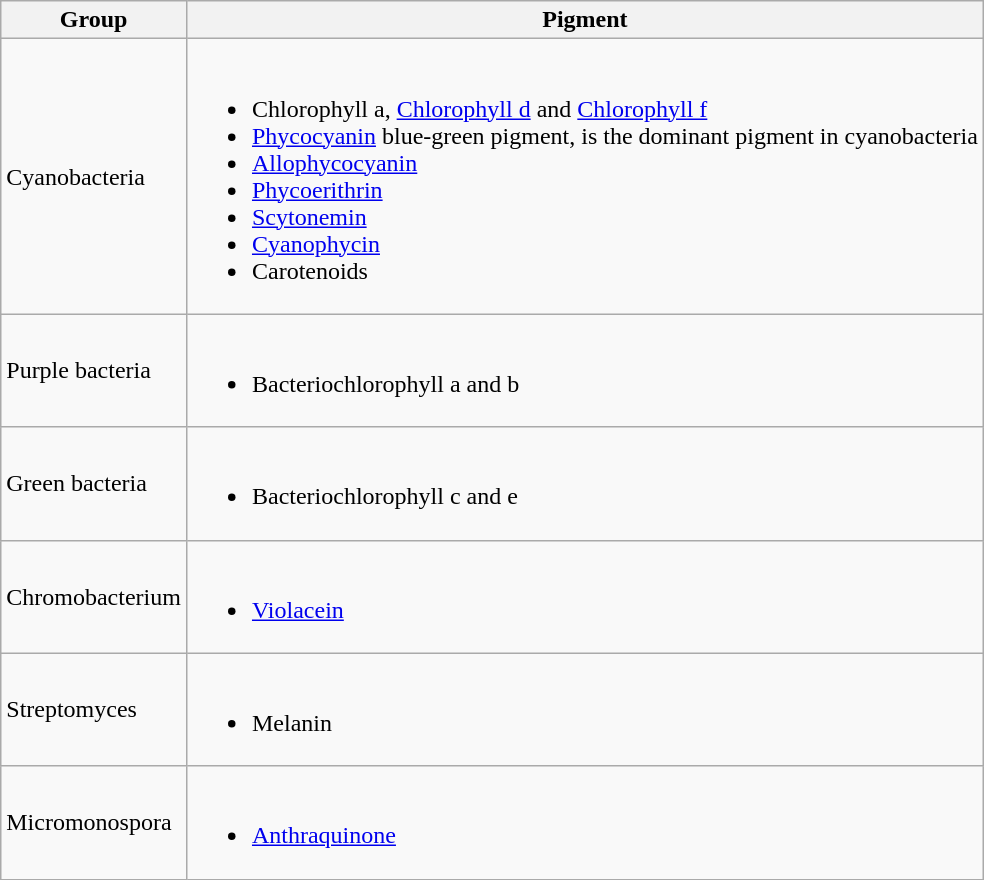<table class="wikitable">
<tr>
<th>Group</th>
<th>Pigment</th>
</tr>
<tr>
<td>Cyanobacteria</td>
<td><br><ul><li>Chlorophyll a, <a href='#'>Chlorophyll d</a> and <a href='#'>Chlorophyll f</a></li><li><a href='#'>Phycocyanin</a> blue-green pigment, is the dominant pigment in cyanobacteria</li><li><a href='#'>Allophycocyanin</a></li><li><a href='#'>Phycoerithrin</a></li><li><a href='#'>Scytonemin</a></li><li><a href='#'>Cyanophycin</a></li><li>Carotenoids</li></ul></td>
</tr>
<tr>
<td>Purple bacteria</td>
<td><br><ul><li>Bacteriochlorophyll a and b</li></ul></td>
</tr>
<tr>
<td>Green bacteria</td>
<td><br><ul><li>Bacteriochlorophyll c and e</li></ul></td>
</tr>
<tr>
<td>Chromobacterium</td>
<td><br><ul><li><a href='#'>Violacein</a></li></ul></td>
</tr>
<tr>
<td>Streptomyces</td>
<td><br><ul><li>Melanin</li></ul></td>
</tr>
<tr>
<td>Micromonospora</td>
<td><br><ul><li><a href='#'>Anthraquinone</a></li></ul></td>
</tr>
</table>
